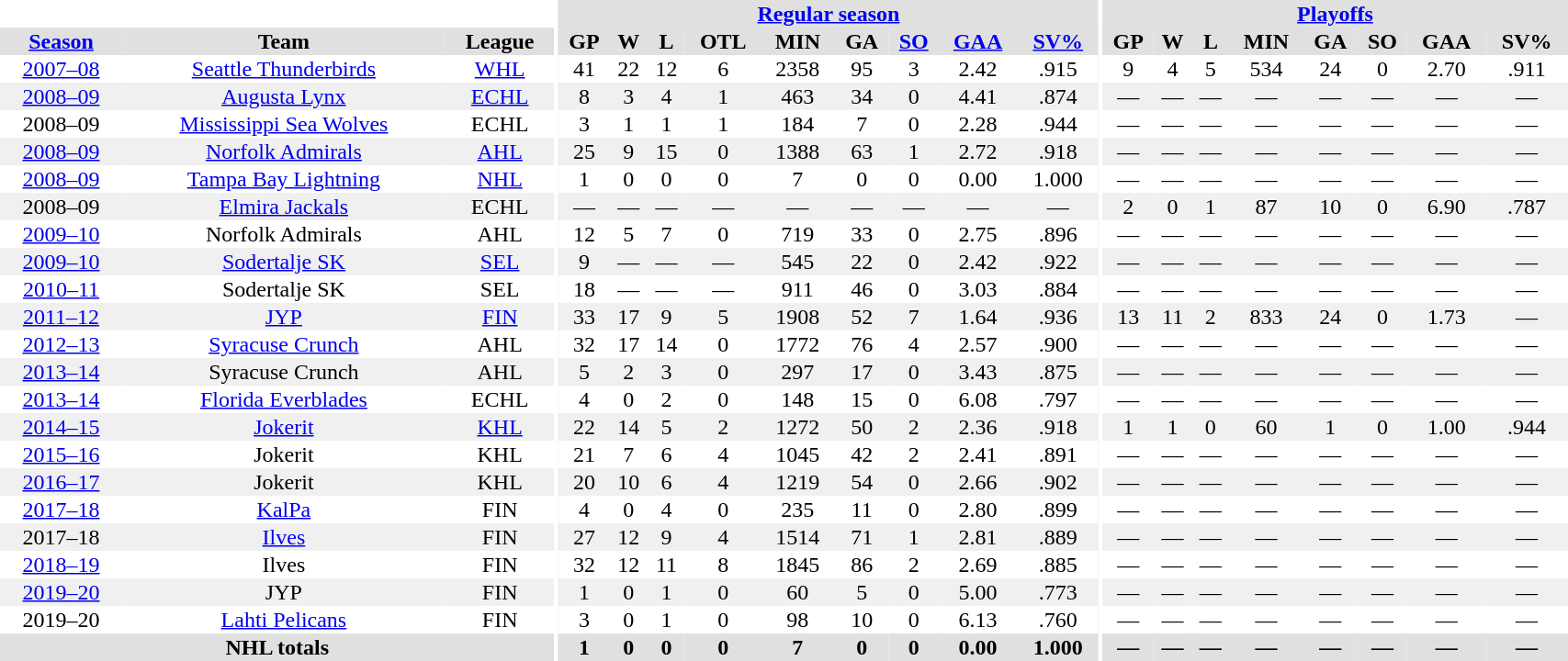<table border="0" cellpadding="1" cellspacing="0" style="width:90%; text-align:center;">
<tr bgcolor="#e0e0e0">
<th colspan="3" bgcolor="#ffffff"></th>
<th rowspan="99" bgcolor="#ffffff"></th>
<th colspan="9" bgcolor="#e0e0e0"><a href='#'>Regular season</a></th>
<th rowspan="99" bgcolor="#ffffff"></th>
<th colspan="8" bgcolor="#e0e0e0"><a href='#'>Playoffs</a></th>
</tr>
<tr bgcolor="#e0e0e0">
<th><a href='#'>Season</a></th>
<th>Team</th>
<th>League</th>
<th>GP</th>
<th>W</th>
<th>L</th>
<th>OTL</th>
<th>MIN</th>
<th>GA</th>
<th><a href='#'>SO</a></th>
<th><a href='#'>GAA</a></th>
<th><a href='#'>SV%</a></th>
<th>GP</th>
<th>W</th>
<th>L</th>
<th>MIN</th>
<th>GA</th>
<th>SO</th>
<th>GAA</th>
<th>SV%</th>
</tr>
<tr>
<td><a href='#'>2007–08</a></td>
<td><a href='#'>Seattle Thunderbirds</a></td>
<td><a href='#'>WHL</a></td>
<td>41</td>
<td>22</td>
<td>12</td>
<td>6</td>
<td>2358</td>
<td>95</td>
<td>3</td>
<td>2.42</td>
<td>.915</td>
<td>9</td>
<td>4</td>
<td>5</td>
<td>534</td>
<td>24</td>
<td>0</td>
<td>2.70</td>
<td>.911</td>
</tr>
<tr bgcolor="#f0f0f0">
<td><a href='#'>2008–09</a></td>
<td><a href='#'>Augusta Lynx</a></td>
<td><a href='#'>ECHL</a></td>
<td>8</td>
<td>3</td>
<td>4</td>
<td>1</td>
<td>463</td>
<td>34</td>
<td>0</td>
<td>4.41</td>
<td>.874</td>
<td>—</td>
<td>—</td>
<td>—</td>
<td>—</td>
<td>—</td>
<td>—</td>
<td>—</td>
<td>—</td>
</tr>
<tr>
<td>2008–09</td>
<td><a href='#'>Mississippi Sea Wolves</a></td>
<td>ECHL</td>
<td>3</td>
<td>1</td>
<td>1</td>
<td>1</td>
<td>184</td>
<td>7</td>
<td>0</td>
<td>2.28</td>
<td>.944</td>
<td>—</td>
<td>—</td>
<td>—</td>
<td>—</td>
<td>—</td>
<td>—</td>
<td>—</td>
<td>—</td>
</tr>
<tr bgcolor="#f0f0f0">
<td><a href='#'>2008–09</a></td>
<td><a href='#'>Norfolk Admirals</a></td>
<td><a href='#'>AHL</a></td>
<td>25</td>
<td>9</td>
<td>15</td>
<td>0</td>
<td>1388</td>
<td>63</td>
<td>1</td>
<td>2.72</td>
<td>.918</td>
<td>—</td>
<td>—</td>
<td>—</td>
<td>—</td>
<td>—</td>
<td>—</td>
<td>—</td>
<td>—</td>
</tr>
<tr>
<td><a href='#'>2008–09</a></td>
<td><a href='#'>Tampa Bay Lightning</a></td>
<td><a href='#'>NHL</a></td>
<td>1</td>
<td>0</td>
<td>0</td>
<td>0</td>
<td>7</td>
<td>0</td>
<td>0</td>
<td>0.00</td>
<td>1.000</td>
<td>—</td>
<td>—</td>
<td>—</td>
<td>—</td>
<td>—</td>
<td>—</td>
<td>—</td>
<td>—</td>
</tr>
<tr bgcolor="#f0f0f0">
<td>2008–09</td>
<td><a href='#'>Elmira Jackals</a></td>
<td>ECHL</td>
<td>—</td>
<td>—</td>
<td>—</td>
<td>—</td>
<td>—</td>
<td>—</td>
<td>—</td>
<td>—</td>
<td>—</td>
<td>2</td>
<td>0</td>
<td>1</td>
<td>87</td>
<td>10</td>
<td>0</td>
<td>6.90</td>
<td>.787</td>
</tr>
<tr>
<td><a href='#'>2009–10</a></td>
<td>Norfolk Admirals</td>
<td>AHL</td>
<td>12</td>
<td>5</td>
<td>7</td>
<td>0</td>
<td>719</td>
<td>33</td>
<td>0</td>
<td>2.75</td>
<td>.896</td>
<td>—</td>
<td>—</td>
<td>—</td>
<td>—</td>
<td>—</td>
<td>—</td>
<td>—</td>
<td>—</td>
</tr>
<tr bgcolor="#f0f0f0">
<td><a href='#'>2009–10</a></td>
<td><a href='#'>Sodertalje SK</a></td>
<td><a href='#'>SEL</a></td>
<td>9</td>
<td>—</td>
<td>—</td>
<td>—</td>
<td>545</td>
<td>22</td>
<td>0</td>
<td>2.42</td>
<td>.922</td>
<td>—</td>
<td>—</td>
<td>—</td>
<td>—</td>
<td>—</td>
<td>—</td>
<td>—</td>
<td>—</td>
</tr>
<tr>
<td><a href='#'>2010–11</a></td>
<td>Sodertalje SK</td>
<td>SEL</td>
<td>18</td>
<td>—</td>
<td>—</td>
<td>—</td>
<td>911</td>
<td>46</td>
<td>0</td>
<td>3.03</td>
<td>.884</td>
<td>—</td>
<td>—</td>
<td>—</td>
<td>—</td>
<td>—</td>
<td>—</td>
<td>—</td>
<td>—</td>
</tr>
<tr bgcolor="#f0f0f0">
<td><a href='#'>2011–12</a></td>
<td><a href='#'>JYP</a></td>
<td><a href='#'>FIN</a></td>
<td>33</td>
<td>17</td>
<td>9</td>
<td>5</td>
<td>1908</td>
<td>52</td>
<td>7</td>
<td>1.64</td>
<td>.936</td>
<td>13</td>
<td>11</td>
<td>2</td>
<td>833</td>
<td>24</td>
<td>0</td>
<td>1.73</td>
<td>—</td>
</tr>
<tr>
<td><a href='#'>2012–13</a></td>
<td><a href='#'>Syracuse Crunch</a></td>
<td>AHL</td>
<td>32</td>
<td>17</td>
<td>14</td>
<td>0</td>
<td>1772</td>
<td>76</td>
<td>4</td>
<td>2.57</td>
<td>.900</td>
<td>—</td>
<td>—</td>
<td>—</td>
<td>—</td>
<td>—</td>
<td>—</td>
<td>—</td>
<td>—</td>
</tr>
<tr bgcolor="#f0f0f0">
<td><a href='#'>2013–14</a></td>
<td>Syracuse Crunch</td>
<td>AHL</td>
<td>5</td>
<td>2</td>
<td>3</td>
<td>0</td>
<td>297</td>
<td>17</td>
<td>0</td>
<td>3.43</td>
<td>.875</td>
<td>—</td>
<td>—</td>
<td>—</td>
<td>—</td>
<td>—</td>
<td>—</td>
<td>—</td>
<td>—</td>
</tr>
<tr>
<td><a href='#'>2013–14</a></td>
<td><a href='#'>Florida Everblades</a></td>
<td>ECHL</td>
<td>4</td>
<td>0</td>
<td>2</td>
<td>0</td>
<td>148</td>
<td>15</td>
<td>0</td>
<td>6.08</td>
<td>.797</td>
<td>—</td>
<td>—</td>
<td>—</td>
<td>—</td>
<td>—</td>
<td>—</td>
<td>—</td>
<td>—</td>
</tr>
<tr bgcolor="#f0f0f0">
<td><a href='#'>2014–15</a></td>
<td><a href='#'>Jokerit</a></td>
<td><a href='#'>KHL</a></td>
<td>22</td>
<td>14</td>
<td>5</td>
<td>2</td>
<td>1272</td>
<td>50</td>
<td>2</td>
<td>2.36</td>
<td>.918</td>
<td>1</td>
<td>1</td>
<td>0</td>
<td>60</td>
<td>1</td>
<td>0</td>
<td>1.00</td>
<td>.944</td>
</tr>
<tr>
<td><a href='#'>2015–16</a></td>
<td>Jokerit</td>
<td>KHL</td>
<td>21</td>
<td>7</td>
<td>6</td>
<td>4</td>
<td>1045</td>
<td>42</td>
<td>2</td>
<td>2.41</td>
<td>.891</td>
<td>—</td>
<td>—</td>
<td>—</td>
<td>—</td>
<td>—</td>
<td>—</td>
<td>—</td>
<td>—</td>
</tr>
<tr bgcolor="#f0f0f0">
<td><a href='#'>2016–17</a></td>
<td>Jokerit</td>
<td>KHL</td>
<td>20</td>
<td>10</td>
<td>6</td>
<td>4</td>
<td>1219</td>
<td>54</td>
<td>0</td>
<td>2.66</td>
<td>.902</td>
<td>—</td>
<td>—</td>
<td>—</td>
<td>—</td>
<td>—</td>
<td>—</td>
<td>—</td>
<td>—</td>
</tr>
<tr>
<td><a href='#'>2017–18</a></td>
<td><a href='#'>KalPa</a></td>
<td>FIN</td>
<td>4</td>
<td>0</td>
<td>4</td>
<td>0</td>
<td>235</td>
<td>11</td>
<td>0</td>
<td>2.80</td>
<td>.899</td>
<td>—</td>
<td>—</td>
<td>—</td>
<td>—</td>
<td>—</td>
<td>—</td>
<td>—</td>
<td>—</td>
</tr>
<tr bgcolor="#f0f0f0">
<td>2017–18</td>
<td><a href='#'>Ilves</a></td>
<td>FIN</td>
<td>27</td>
<td>12</td>
<td>9</td>
<td>4</td>
<td>1514</td>
<td>71</td>
<td>1</td>
<td>2.81</td>
<td>.889</td>
<td>—</td>
<td>—</td>
<td>—</td>
<td>—</td>
<td>—</td>
<td>—</td>
<td>—</td>
<td>—</td>
</tr>
<tr>
<td><a href='#'>2018–19</a></td>
<td>Ilves</td>
<td>FIN</td>
<td>32</td>
<td>12</td>
<td>11</td>
<td>8</td>
<td>1845</td>
<td>86</td>
<td>2</td>
<td>2.69</td>
<td>.885</td>
<td>—</td>
<td>—</td>
<td>—</td>
<td>—</td>
<td>—</td>
<td>—</td>
<td>—</td>
<td>—</td>
</tr>
<tr bgcolor="#f0f0f0">
<td><a href='#'>2019–20</a></td>
<td>JYP</td>
<td>FIN</td>
<td>1</td>
<td>0</td>
<td>1</td>
<td>0</td>
<td>60</td>
<td>5</td>
<td>0</td>
<td>5.00</td>
<td>.773</td>
<td>—</td>
<td>—</td>
<td>—</td>
<td>—</td>
<td>—</td>
<td>—</td>
<td>—</td>
<td>—</td>
</tr>
<tr>
<td>2019–20</td>
<td><a href='#'>Lahti Pelicans</a></td>
<td>FIN</td>
<td>3</td>
<td>0</td>
<td>1</td>
<td>0</td>
<td>98</td>
<td>10</td>
<td>0</td>
<td>6.13</td>
<td>.760</td>
<td>—</td>
<td>—</td>
<td>—</td>
<td>—</td>
<td>—</td>
<td>—</td>
<td>—</td>
<td>—</td>
</tr>
<tr bgcolor="#e0e0e0">
<th colspan=3>NHL totals</th>
<th>1</th>
<th>0</th>
<th>0</th>
<th>0</th>
<th>7</th>
<th>0</th>
<th>0</th>
<th>0.00</th>
<th>1.000</th>
<th>—</th>
<th>—</th>
<th>—</th>
<th>—</th>
<th>—</th>
<th>—</th>
<th>—</th>
<th>—</th>
</tr>
</table>
